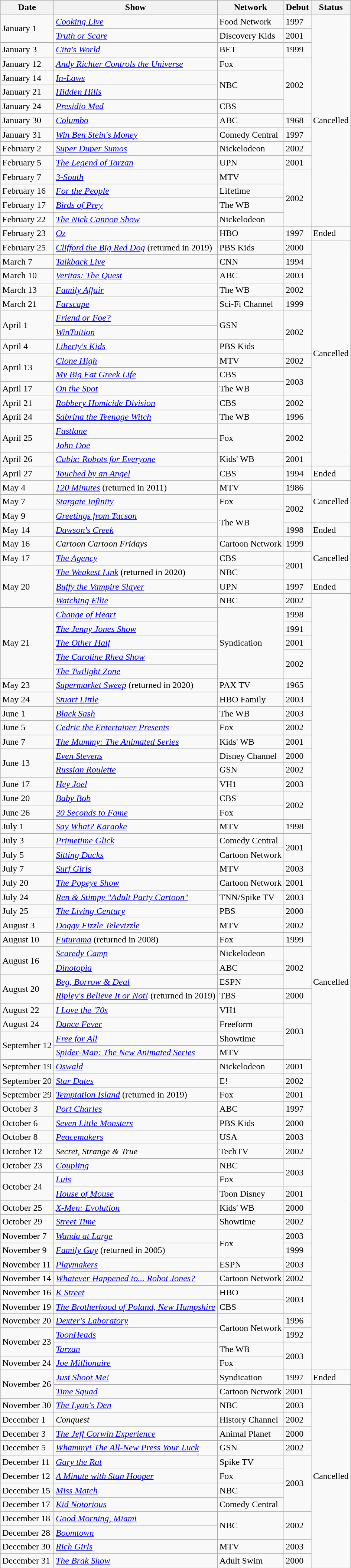<table class="wikitable sortable">
<tr>
<th>Date</th>
<th>Show</th>
<th>Network</th>
<th>Debut</th>
<th>Status</th>
</tr>
<tr>
<td rowspan="2">January 1</td>
<td><em><a href='#'>Cooking Live</a></em></td>
<td>Food Network</td>
<td>1997</td>
<td rowspan="15">Cancelled</td>
</tr>
<tr>
<td><em><a href='#'>Truth or Scare</a></em></td>
<td>Discovery Kids</td>
<td>2001</td>
</tr>
<tr>
<td>January 3</td>
<td><em><a href='#'>Cita's World</a></em></td>
<td>BET</td>
<td>1999</td>
</tr>
<tr>
<td>January 12</td>
<td><em><a href='#'>Andy Richter Controls the Universe</a></em></td>
<td>Fox</td>
<td rowspan="4">2002</td>
</tr>
<tr>
<td>January 14</td>
<td><em><a href='#'>In-Laws</a></em></td>
<td rowspan="2">NBC</td>
</tr>
<tr>
<td>January 21</td>
<td><em><a href='#'>Hidden Hills</a></em></td>
</tr>
<tr>
<td>January 24</td>
<td><em><a href='#'>Presidio Med</a></em></td>
<td>CBS</td>
</tr>
<tr>
<td>January 30</td>
<td><em><a href='#'>Columbo</a></em></td>
<td>ABC</td>
<td>1968</td>
</tr>
<tr>
<td>January 31</td>
<td><em><a href='#'>Win Ben Stein's Money</a></em></td>
<td>Comedy Central</td>
<td>1997</td>
</tr>
<tr>
<td>February 2</td>
<td><em><a href='#'>Super Duper Sumos</a></em></td>
<td>Nickelodeon</td>
<td>2002</td>
</tr>
<tr>
<td>February 5</td>
<td><em><a href='#'>The Legend of Tarzan</a></em></td>
<td>UPN</td>
<td>2001</td>
</tr>
<tr>
<td>February 7</td>
<td><em><a href='#'>3-South</a></em></td>
<td>MTV</td>
<td rowspan="4">2002</td>
</tr>
<tr>
<td>February 16</td>
<td><em><a href='#'>For the People</a></em></td>
<td>Lifetime</td>
</tr>
<tr>
<td>February 17</td>
<td><em><a href='#'>Birds of Prey</a></em></td>
<td>The WB</td>
</tr>
<tr>
<td>February 22</td>
<td><em><a href='#'>The Nick Cannon Show</a></em></td>
<td>Nickelodeon</td>
</tr>
<tr>
<td>February 23</td>
<td><em><a href='#'>Oz</a></em></td>
<td>HBO</td>
<td>1997</td>
<td>Ended</td>
</tr>
<tr>
<td>February 25</td>
<td><em><a href='#'>Clifford the Big Red Dog</a></em> (returned in 2019)</td>
<td>PBS Kids</td>
<td>2000</td>
<td rowspan="16">Cancelled</td>
</tr>
<tr>
<td>March 7</td>
<td><em><a href='#'>Talkback Live</a></em></td>
<td>CNN</td>
<td>1994</td>
</tr>
<tr>
<td>March 10</td>
<td><em><a href='#'>Veritas: The Quest</a></em></td>
<td>ABC</td>
<td>2003</td>
</tr>
<tr>
<td>March 13</td>
<td><em><a href='#'>Family Affair</a></em></td>
<td>The WB</td>
<td>2002</td>
</tr>
<tr>
<td>March 21</td>
<td><em><a href='#'>Farscape</a></em></td>
<td>Sci-Fi Channel</td>
<td>1999</td>
</tr>
<tr>
<td rowspan="2">April 1</td>
<td><em><a href='#'>Friend or Foe?</a></em></td>
<td rowspan="2">GSN</td>
<td rowspan="3">2002</td>
</tr>
<tr>
<td><em><a href='#'>WinTuition</a></em></td>
</tr>
<tr>
<td>April 4</td>
<td><em><a href='#'>Liberty's Kids</a></em></td>
<td>PBS Kids</td>
</tr>
<tr>
<td rowspan="2">April 13</td>
<td><em><a href='#'>Clone High</a></em></td>
<td>MTV</td>
<td>2002</td>
</tr>
<tr>
<td><em><a href='#'>My Big Fat Greek Life</a></em></td>
<td>CBS</td>
<td rowspan="2">2003</td>
</tr>
<tr>
<td>April 17</td>
<td><em><a href='#'>On the Spot</a></em></td>
<td>The WB</td>
</tr>
<tr>
<td>April 21</td>
<td><em><a href='#'>Robbery Homicide Division</a></em></td>
<td>CBS</td>
<td>2002</td>
</tr>
<tr>
<td>April 24</td>
<td><em><a href='#'>Sabrina the Teenage Witch</a></em></td>
<td>The WB</td>
<td>1996</td>
</tr>
<tr>
<td rowspan="2">April 25</td>
<td><em><a href='#'>Fastlane</a></em></td>
<td rowspan="2">Fox</td>
<td rowspan="2">2002</td>
</tr>
<tr>
<td><em><a href='#'>John Doe</a></em></td>
</tr>
<tr>
<td>April 26</td>
<td><em><a href='#'>Cubix: Robots for Everyone</a></em></td>
<td>Kids' WB</td>
<td>2001</td>
</tr>
<tr>
<td>April 27</td>
<td><em><a href='#'>Touched by an Angel</a></em></td>
<td>CBS</td>
<td>1994</td>
<td>Ended</td>
</tr>
<tr>
<td>May 4</td>
<td><em><a href='#'>120 Minutes</a></em> (returned in 2011)</td>
<td>MTV</td>
<td>1986</td>
<td rowspan="3">Cancelled</td>
</tr>
<tr>
<td>May 7</td>
<td><em><a href='#'>Stargate Infinity</a></em></td>
<td>Fox</td>
<td rowspan="2">2002</td>
</tr>
<tr>
<td>May 9</td>
<td><em><a href='#'>Greetings from Tucson</a></em></td>
<td rowspan="2">The WB</td>
</tr>
<tr>
<td>May 14</td>
<td><em><a href='#'>Dawson's Creek</a></em></td>
<td>1998</td>
<td>Ended</td>
</tr>
<tr>
<td>May 16</td>
<td><em>Cartoon Cartoon Fridays</em></td>
<td>Cartoon Network</td>
<td>1999</td>
<td rowspan="3">Cancelled</td>
</tr>
<tr>
<td>May 17</td>
<td><em><a href='#'>The Agency</a></em></td>
<td>CBS</td>
<td rowspan="2">2001</td>
</tr>
<tr>
<td rowspan="3">May 20</td>
<td><em><a href='#'>The Weakest Link</a></em> (returned in 2020)</td>
<td>NBC</td>
</tr>
<tr>
<td><em><a href='#'>Buffy the Vampire Slayer</a></em></td>
<td>UPN</td>
<td>1997</td>
<td>Ended</td>
</tr>
<tr>
<td><em><a href='#'>Watching Ellie</a></em></td>
<td>NBC</td>
<td>2002</td>
<td rowspan="55">Cancelled</td>
</tr>
<tr>
<td rowspan="5">May 21</td>
<td><em><a href='#'>Change of Heart</a></em></td>
<td rowspan="5">Syndication</td>
<td>1998</td>
</tr>
<tr>
<td><em><a href='#'>The Jenny Jones Show</a></em></td>
<td>1991</td>
</tr>
<tr>
<td><em><a href='#'>The Other Half</a></em></td>
<td>2001</td>
</tr>
<tr>
<td><em><a href='#'>The Caroline Rhea Show</a></em></td>
<td rowspan="2">2002</td>
</tr>
<tr>
<td><em><a href='#'>The Twilight Zone</a></em></td>
</tr>
<tr>
<td>May 23</td>
<td><em><a href='#'>Supermarket Sweep</a></em> (returned in 2020)</td>
<td>PAX TV</td>
<td>1965</td>
</tr>
<tr>
<td>May 24</td>
<td><em><a href='#'>Stuart Little</a></em></td>
<td>HBO Family</td>
<td>2003</td>
</tr>
<tr>
<td>June 1</td>
<td><em><a href='#'>Black Sash</a></em></td>
<td>The WB</td>
<td>2003</td>
</tr>
<tr>
<td>June 5</td>
<td><em><a href='#'>Cedric the Entertainer Presents</a></em></td>
<td>Fox</td>
<td>2002</td>
</tr>
<tr>
<td>June 7</td>
<td><em><a href='#'>The Mummy: The Animated Series</a></em></td>
<td>Kids' WB</td>
<td>2001</td>
</tr>
<tr>
<td rowspan="2">June 13</td>
<td><em><a href='#'>Even Stevens</a></em></td>
<td>Disney Channel</td>
<td>2000</td>
</tr>
<tr>
<td><em><a href='#'>Russian Roulette</a></em></td>
<td>GSN</td>
<td>2002</td>
</tr>
<tr>
<td>June 17</td>
<td><em><a href='#'>Hey Joel</a></em></td>
<td>VH1</td>
<td>2003</td>
</tr>
<tr>
<td>June 20</td>
<td><em><a href='#'>Baby Bob</a></em></td>
<td>CBS</td>
<td rowspan="2">2002</td>
</tr>
<tr>
<td>June 26</td>
<td><em><a href='#'>30 Seconds to Fame</a></em></td>
<td>Fox</td>
</tr>
<tr>
<td>July 1</td>
<td><em><a href='#'>Say What? Karaoke</a></em></td>
<td>MTV</td>
<td>1998</td>
</tr>
<tr>
<td>July 3</td>
<td><em><a href='#'>Primetime Glick</a></em></td>
<td>Comedy Central</td>
<td rowspan="2">2001</td>
</tr>
<tr>
<td>July 5</td>
<td><em><a href='#'>Sitting Ducks</a></em></td>
<td>Cartoon Network</td>
</tr>
<tr>
<td>July 7</td>
<td><em><a href='#'>Surf Girls</a></em></td>
<td>MTV</td>
<td>2003</td>
</tr>
<tr>
<td>July 20</td>
<td><em><a href='#'>The Popeye Show</a></em></td>
<td>Cartoon Network</td>
<td>2001</td>
</tr>
<tr>
<td>July 24</td>
<td><em><a href='#'>Ren & Stimpy "Adult Party Cartoon"</a></em></td>
<td>TNN/Spike TV</td>
<td>2003</td>
</tr>
<tr>
<td>July 25</td>
<td><em><a href='#'>The Living Century</a></em></td>
<td>PBS</td>
<td>2000</td>
</tr>
<tr>
<td>August 3</td>
<td><em><a href='#'>Doggy Fizzle Televizzle</a></em></td>
<td>MTV</td>
<td>2002</td>
</tr>
<tr>
<td>August 10</td>
<td><em><a href='#'>Futurama</a></em> (returned in 2008)</td>
<td>Fox</td>
<td>1999</td>
</tr>
<tr>
<td rowspan="2">August 16</td>
<td><em><a href='#'>Scaredy Camp</a></em></td>
<td>Nickelodeon</td>
<td rowspan="3">2002</td>
</tr>
<tr>
<td><em><a href='#'>Dinotopia</a></em></td>
<td>ABC</td>
</tr>
<tr>
<td rowspan="2">August 20</td>
<td><em><a href='#'>Beg, Borrow & Deal</a></em></td>
<td>ESPN</td>
</tr>
<tr>
<td><em><a href='#'>Ripley's Believe It or Not!</a></em> (returned in 2019)</td>
<td>TBS</td>
<td>2000</td>
</tr>
<tr>
<td>August 22</td>
<td><em><a href='#'>I Love the '70s</a></em></td>
<td>VH1</td>
<td rowspan="4">2003</td>
</tr>
<tr>
<td>August 24</td>
<td><em><a href='#'>Dance Fever</a></em></td>
<td>Freeform</td>
</tr>
<tr>
<td rowspan="2">September 12</td>
<td><em><a href='#'>Free for All</a></em></td>
<td>Showtime</td>
</tr>
<tr>
<td><em><a href='#'>Spider-Man: The New Animated Series</a></em></td>
<td>MTV</td>
</tr>
<tr>
<td>September 19</td>
<td><em><a href='#'>Oswald</a></em></td>
<td>Nickelodeon</td>
<td>2001</td>
</tr>
<tr>
<td>September 20</td>
<td><em><a href='#'>Star Dates</a></em></td>
<td>E!</td>
<td>2002</td>
</tr>
<tr>
<td>September 29</td>
<td><em><a href='#'>Temptation Island</a></em> (returned in 2019)</td>
<td>Fox</td>
<td>2001</td>
</tr>
<tr>
<td>October 3</td>
<td><em><a href='#'>Port Charles</a></em></td>
<td>ABC</td>
<td>1997</td>
</tr>
<tr>
<td>October 6</td>
<td><em><a href='#'>Seven Little Monsters</a></em></td>
<td>PBS Kids</td>
<td>2000</td>
</tr>
<tr>
<td>October 8</td>
<td><em><a href='#'>Peacemakers</a></em></td>
<td>USA</td>
<td>2003</td>
</tr>
<tr>
<td>October 12</td>
<td><em>Secret, Strange & True</em></td>
<td>TechTV</td>
<td>2002</td>
</tr>
<tr>
<td>October 23</td>
<td><em><a href='#'>Coupling</a></em></td>
<td>NBC</td>
<td rowspan="2">2003</td>
</tr>
<tr>
<td rowspan="2">October 24</td>
<td><em><a href='#'>Luis</a></em></td>
<td>Fox</td>
</tr>
<tr>
<td><em><a href='#'>House of Mouse</a></em></td>
<td>Toon Disney</td>
<td>2001</td>
</tr>
<tr>
<td>October 25</td>
<td><em><a href='#'>X-Men: Evolution</a></em></td>
<td>Kids' WB</td>
<td>2000</td>
</tr>
<tr>
<td>October 29</td>
<td><em><a href='#'>Street Time</a></em></td>
<td>Showtime</td>
<td>2002</td>
</tr>
<tr>
<td>November 7</td>
<td><em><a href='#'>Wanda at Large</a></em></td>
<td rowspan="2">Fox</td>
<td>2003</td>
</tr>
<tr>
<td>November 9</td>
<td><em><a href='#'>Family Guy</a></em> (returned in 2005)</td>
<td>1999</td>
</tr>
<tr>
<td>November 11</td>
<td><em><a href='#'>Playmakers</a></em></td>
<td>ESPN</td>
<td>2003</td>
</tr>
<tr>
<td>November 14</td>
<td><em><a href='#'>Whatever Happened to... Robot Jones?</a></em></td>
<td>Cartoon Network</td>
<td>2002</td>
</tr>
<tr>
<td>November 16</td>
<td><em><a href='#'>K Street</a></em></td>
<td>HBO</td>
<td rowspan="2">2003</td>
</tr>
<tr>
<td>November 19</td>
<td><em><a href='#'>The Brotherhood of Poland, New Hampshire</a></em></td>
<td>CBS</td>
</tr>
<tr>
<td>November 20</td>
<td><em><a href='#'>Dexter's Laboratory</a></em></td>
<td rowspan="2">Cartoon Network</td>
<td>1996</td>
</tr>
<tr>
<td rowspan="2">November 23</td>
<td><em><a href='#'>ToonHeads</a></em></td>
<td>1992</td>
</tr>
<tr>
<td><em><a href='#'>Tarzan</a></em></td>
<td>The WB</td>
<td rowspan="2">2003</td>
</tr>
<tr>
<td>November 24</td>
<td><em><a href='#'>Joe Millionaire</a></em></td>
<td>Fox</td>
</tr>
<tr>
<td rowspan="2">November 26</td>
<td><em><a href='#'>Just Shoot Me!</a></em></td>
<td>Syndication</td>
<td>1997</td>
<td>Ended</td>
</tr>
<tr>
<td><em><a href='#'>Time Squad</a></em></td>
<td>Cartoon Network</td>
<td>2001</td>
<td rowspan="13">Cancelled</td>
</tr>
<tr>
<td>November 30</td>
<td><em><a href='#'>The Lyon's Den</a></em></td>
<td>NBC</td>
<td>2003</td>
</tr>
<tr>
<td>December 1</td>
<td><em>Conquest</em></td>
<td>History Channel</td>
<td>2002</td>
</tr>
<tr>
<td>December 3</td>
<td><em><a href='#'>The Jeff Corwin Experience</a></em></td>
<td>Animal Planet</td>
<td>2000</td>
</tr>
<tr>
<td>December 5</td>
<td><em><a href='#'>Whammy! The All-New Press Your Luck</a></em></td>
<td>GSN</td>
<td>2002</td>
</tr>
<tr>
<td>December 11</td>
<td><em><a href='#'>Gary the Rat</a></em></td>
<td>Spike TV</td>
<td rowspan="4">2003</td>
</tr>
<tr>
<td>December 12</td>
<td><em><a href='#'>A Minute with Stan Hooper</a></em></td>
<td>Fox</td>
</tr>
<tr>
<td>December 15</td>
<td><em><a href='#'>Miss Match</a></em></td>
<td>NBC</td>
</tr>
<tr>
<td>December 17</td>
<td><em><a href='#'>Kid Notorious</a></em></td>
<td>Comedy Central</td>
</tr>
<tr>
<td>December 18</td>
<td><em><a href='#'>Good Morning, Miami</a></em></td>
<td rowspan="2">NBC</td>
<td rowspan="2">2002</td>
</tr>
<tr>
<td>December 28</td>
<td><em><a href='#'>Boomtown</a></em></td>
</tr>
<tr>
<td>December 30</td>
<td><em><a href='#'>Rich Girls</a></em></td>
<td>MTV</td>
<td>2003</td>
</tr>
<tr>
<td>December 31</td>
<td><em><a href='#'>The Brak Show</a></em></td>
<td>Adult Swim</td>
<td>2000</td>
</tr>
</table>
